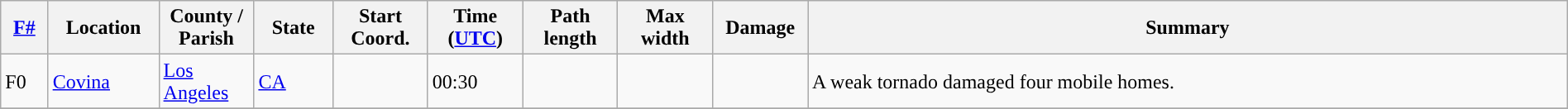<table class="wikitable sortable" style="width:100%;">
<tr>
<th scope="col"  style="width:3%; text-align:center;"><a href='#'>F#</a></th>
<th scope="col"  style="width:7%; text-align:center;" class="unsortable">Location</th>
<th scope="col"  style="width:6%; text-align:center;" class="unsortable">County / Parish</th>
<th scope="col"  style="width:5%; text-align:center;">State</th>
<th scope="col"  style="width:6%; text-align:center;">Start Coord.</th>
<th scope="col"  style="width:6%; text-align:center;">Time (<a href='#'>UTC</a>)</th>
<th scope="col"  style="width:6%; text-align:center;">Path length</th>
<th scope="col"  style="width:6%; text-align:center;">Max width</th>
<th scope="col"  style="width:6%; text-align:center;">Damage</th>
<th scope="col" class="unsortable" style="width:48%; text-align:center;">Summary</th>
</tr>
<tr>
<td>F0</td>
<td><a href='#'>Covina</a></td>
<td><a href='#'>Los Angeles</a></td>
<td><a href='#'>CA</a></td>
<td></td>
<td>00:30</td>
<td></td>
<td></td>
<td></td>
<td>A weak tornado damaged four mobile homes.</td>
</tr>
<tr>
</tr>
</table>
